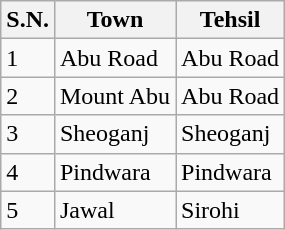<table class="wikitable">
<tr>
<th>S.N.</th>
<th>Town</th>
<th>Tehsil</th>
</tr>
<tr>
<td>1</td>
<td>Abu  Road</td>
<td>Abu  Road</td>
</tr>
<tr>
<td>2</td>
<td>Mount  Abu</td>
<td>Abu  Road</td>
</tr>
<tr>
<td>3</td>
<td>Sheoganj</td>
<td>Sheoganj</td>
</tr>
<tr>
<td>4</td>
<td>Pindwara</td>
<td>Pindwara</td>
</tr>
<tr>
<td>5</td>
<td>Jawal</td>
<td>Sirohi</td>
</tr>
</table>
